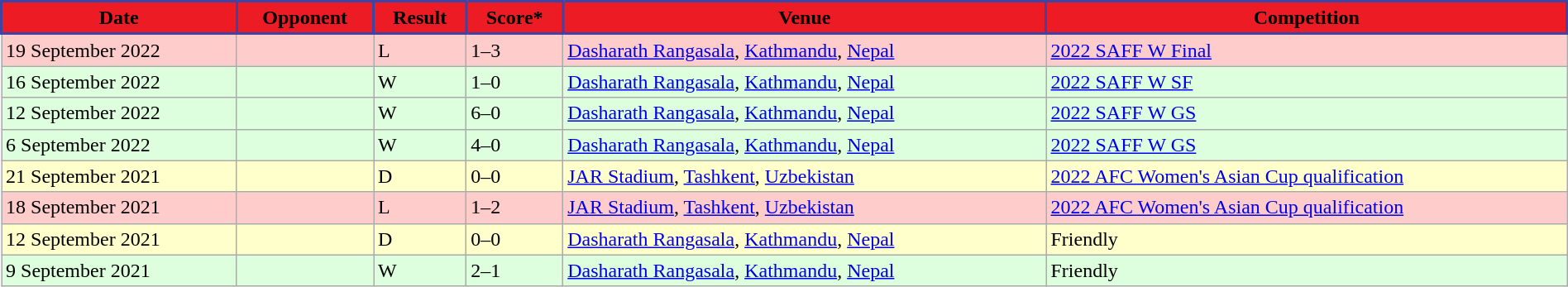<table width=100% class="wikitable">
<tr>
<th style="background:#ED1C24;border: 2px solid #3F43A4;"><span>Date</span></th>
<th style="background:#ED1C24;border: 2px solid #3F43A4;"><span>Opponent</span></th>
<th style="background:#ED1C24;border: 2px solid #3F43A4;"><span>Result</span></th>
<th style="background:#ED1C24;border: 2px solid #3F43A4;"><span>Score*</span></th>
<th style="background:#ED1C24;border: 2px solid #3F43A4;"><span>Venue</span></th>
<th style="background:#ED1C24;border: 2px solid #3F43A4;"><span>Competition</span></th>
</tr>
<tr style="background:#fcc">
<td>19 September 2022</td>
<td></td>
<td>L</td>
<td>1–3</td>
<td> <a href='#'>Dasharath Rangasala</a>, <a href='#'>Kathmandu</a>, <a href='#'>Nepal</a></td>
<td><a href='#'>2022 SAFF W Final</a></td>
</tr>
<tr style="background:#dfd">
<td>16 September 2022</td>
<td></td>
<td>W</td>
<td>1–0</td>
<td> <a href='#'>Dasharath Rangasala</a>, <a href='#'>Kathmandu</a>, <a href='#'>Nepal</a></td>
<td><a href='#'>2022 SAFF W SF</a></td>
</tr>
<tr style="background:#dfd">
<td>12 September 2022</td>
<td></td>
<td>W</td>
<td>6–0</td>
<td> <a href='#'>Dasharath Rangasala</a>, <a href='#'>Kathmandu</a>, <a href='#'>Nepal</a></td>
<td><a href='#'>2022 SAFF W GS</a></td>
</tr>
<tr style="background:#dfd">
<td>6 September 2022</td>
<td></td>
<td>W</td>
<td>4–0</td>
<td> <a href='#'>Dasharath Rangasala</a>, <a href='#'>Kathmandu</a>, <a href='#'>Nepal</a></td>
<td><a href='#'>2022 SAFF W GS</a></td>
</tr>
<tr style="background:#FFFFCC">
<td>21 September 2021</td>
<td></td>
<td>D</td>
<td>0–0</td>
<td> <a href='#'>JAR Stadium</a>, <a href='#'>Tashkent</a>, <a href='#'>Uzbekistan</a></td>
<td><a href='#'>2022 AFC Women's Asian Cup qualification</a></td>
</tr>
<tr style="background:#fcc">
<td>18 September 2021</td>
<td></td>
<td>L</td>
<td>1–2</td>
<td> <a href='#'>JAR Stadium</a>, <a href='#'>Tashkent</a>, <a href='#'>Uzbekistan</a></td>
<td><a href='#'>2022 AFC Women's Asian Cup qualification</a></td>
</tr>
<tr style="background:#FFFFCC">
<td>12 September 2021</td>
<td></td>
<td>D</td>
<td>0–0</td>
<td> <a href='#'>Dasharath Rangasala</a>, <a href='#'>Kathmandu</a>, <a href='#'>Nepal</a></td>
<td>Friendly</td>
</tr>
<tr style="background:#dfd">
<td>9 September 2021</td>
<td></td>
<td>W</td>
<td>2–1</td>
<td> <a href='#'>Dasharath Rangasala</a>, <a href='#'>Kathmandu</a>, <a href='#'>Nepal</a></td>
<td>Friendly</td>
</tr>
</table>
